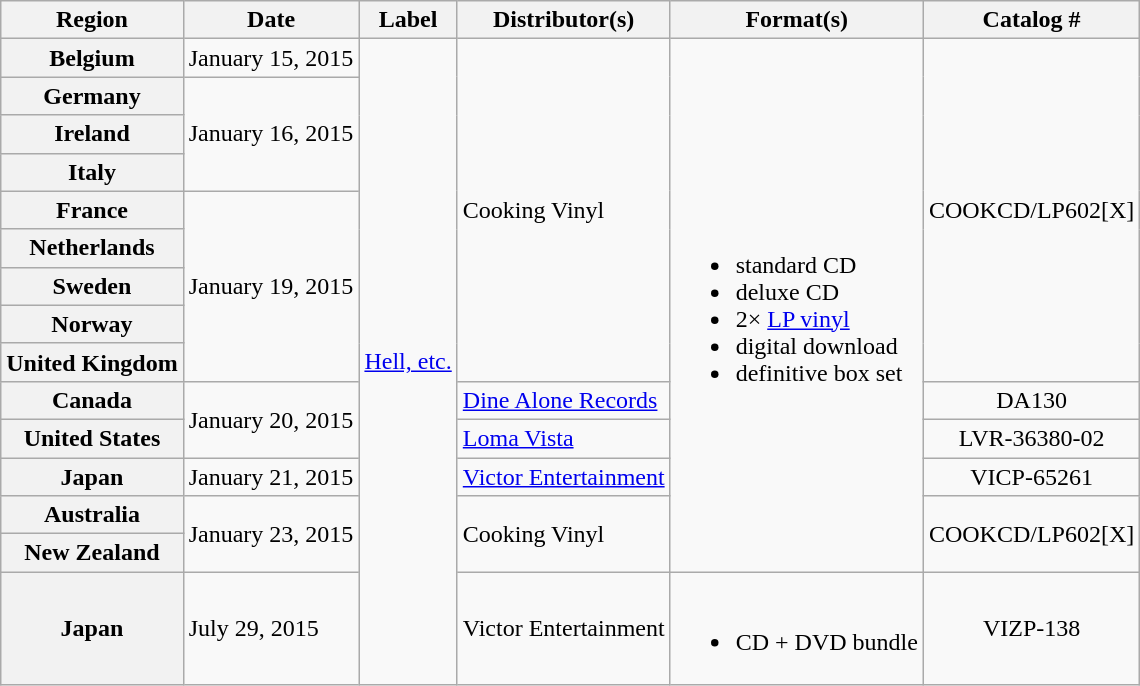<table class="wikitable plainrowheaders">
<tr>
<th>Region</th>
<th>Date</th>
<th>Label</th>
<th>Distributor(s)</th>
<th>Format(s)</th>
<th>Catalog #</th>
</tr>
<tr>
<th scope="row">Belgium</th>
<td>January 15, 2015</td>
<td rowspan="15"><a href='#'>Hell, etc.</a></td>
<td rowspan="9">Cooking Vinyl</td>
<td rowspan="14"><br><ul><li>standard CD</li><li>deluxe CD</li><li>2× <a href='#'>LP vinyl</a></li><li>digital download</li><li>definitive box set</li></ul></td>
<td rowspan="9" align="center">COOKCD/LP602[X]</td>
</tr>
<tr>
<th scope="row">Germany</th>
<td rowspan="3">January 16, 2015</td>
</tr>
<tr>
<th scope="row">Ireland</th>
</tr>
<tr>
<th scope="row">Italy</th>
</tr>
<tr>
<th scope="row">France</th>
<td rowspan="5">January 19, 2015</td>
</tr>
<tr>
<th scope="row">Netherlands</th>
</tr>
<tr>
<th scope="row">Sweden</th>
</tr>
<tr>
<th scope="row">Norway</th>
</tr>
<tr>
<th scope="row">United Kingdom</th>
</tr>
<tr>
<th scope="row">Canada</th>
<td rowspan="2">January 20, 2015</td>
<td><a href='#'>Dine Alone Records</a></td>
<td align="center">DA130</td>
</tr>
<tr>
<th scope="row">United States</th>
<td><a href='#'>Loma Vista</a></td>
<td align="center">LVR-36380-02</td>
</tr>
<tr>
<th scope="row">Japan</th>
<td>January 21, 2015</td>
<td><a href='#'>Victor Entertainment</a></td>
<td align="center">VICP-65261</td>
</tr>
<tr>
<th scope="row">Australia</th>
<td rowspan="2">January 23, 2015</td>
<td rowspan="2">Cooking Vinyl</td>
<td rowspan="2" align="center">COOKCD/LP602[X]</td>
</tr>
<tr>
<th scope="row">New Zealand</th>
</tr>
<tr>
<th scope="row">Japan</th>
<td>July 29, 2015</td>
<td>Victor Entertainment</td>
<td><br><ul><li>CD + DVD bundle</li></ul></td>
<td align="center">VIZP-138</td>
</tr>
</table>
